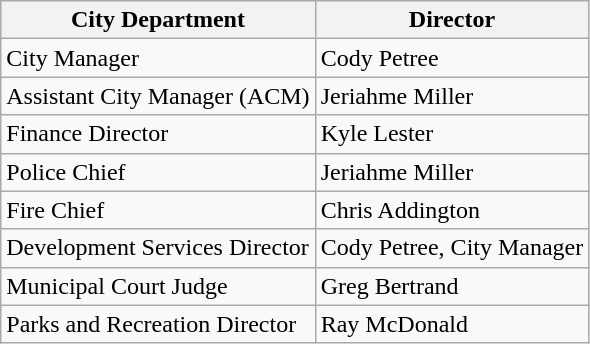<table class="wikitable" border="1">
<tr>
<th>City Department</th>
<th>Director</th>
</tr>
<tr>
<td>City Manager</td>
<td>Cody Petree</td>
</tr>
<tr>
<td>Assistant City Manager (ACM)</td>
<td>Jeriahme Miller</td>
</tr>
<tr>
<td>Finance Director</td>
<td>Kyle Lester</td>
</tr>
<tr>
<td>Police Chief</td>
<td>Jeriahme Miller</td>
</tr>
<tr>
<td>Fire Chief</td>
<td>Chris Addington</td>
</tr>
<tr>
<td>Development Services Director</td>
<td>Cody Petree, City Manager</td>
</tr>
<tr>
<td>Municipal Court Judge</td>
<td>Greg Bertrand</td>
</tr>
<tr>
<td>Parks and Recreation Director</td>
<td>Ray McDonald</td>
</tr>
</table>
